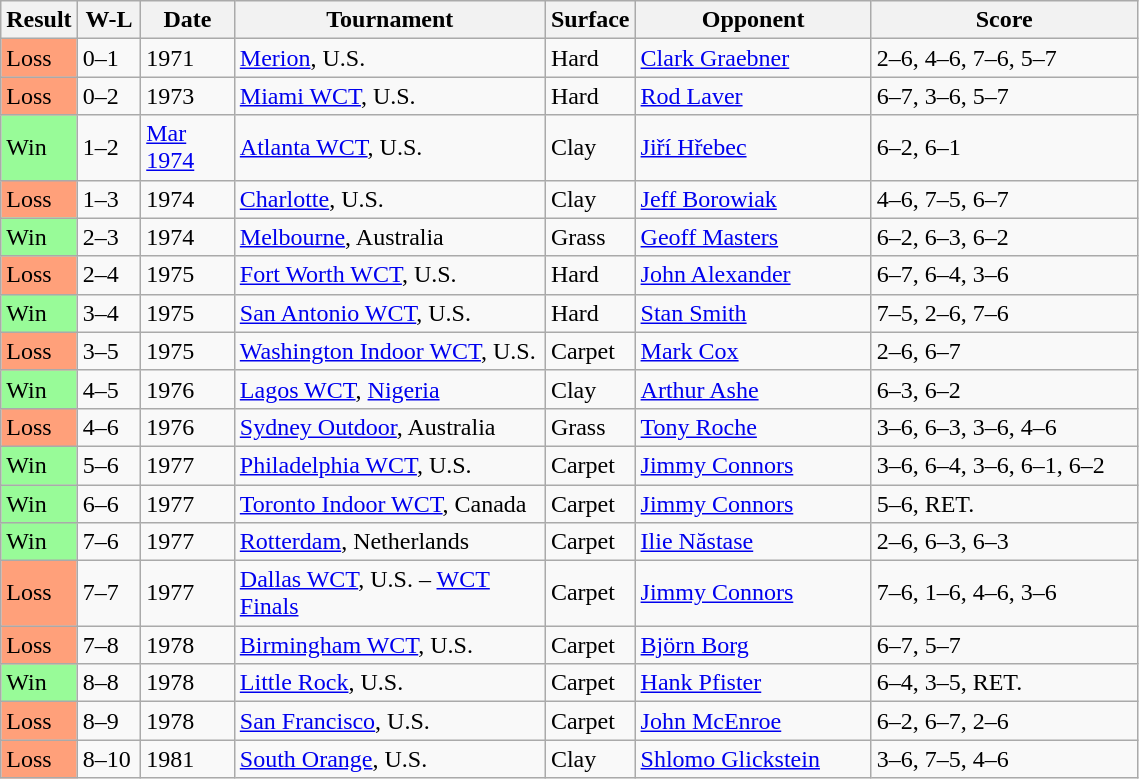<table class="sortable wikitable">
<tr>
<th>Result</th>
<th style="width:35px" class="unsortable">W-L</th>
<th style="width:55px">Date</th>
<th style="width:200px">Tournament</th>
<th style="width:50px">Surface</th>
<th style="width:150px">Opponent</th>
<th style="width:170px" class="unsortable">Score</th>
</tr>
<tr>
<td style="background:#ffa07a;">Loss</td>
<td>0–1</td>
<td>1971</td>
<td><a href='#'>Merion</a>, U.S.</td>
<td>Hard</td>
<td> <a href='#'>Clark Graebner</a></td>
<td>2–6, 4–6, 7–6, 5–7</td>
</tr>
<tr>
<td style="background:#ffa07a;">Loss</td>
<td>0–2</td>
<td>1973</td>
<td><a href='#'>Miami WCT</a>, U.S.</td>
<td>Hard</td>
<td> <a href='#'>Rod Laver</a></td>
<td>6–7, 3–6, 5–7</td>
</tr>
<tr>
<td style="background:#98fb98;">Win</td>
<td>1–2</td>
<td><a href='#'>Mar 1974</a></td>
<td><a href='#'>Atlanta WCT</a>, U.S.</td>
<td>Clay</td>
<td> <a href='#'>Jiří Hřebec</a></td>
<td>6–2, 6–1</td>
</tr>
<tr>
<td style="background:#ffa07a;">Loss</td>
<td>1–3</td>
<td>1974</td>
<td><a href='#'>Charlotte</a>, U.S.</td>
<td>Clay</td>
<td> <a href='#'>Jeff Borowiak</a></td>
<td>4–6, 7–5, 6–7</td>
</tr>
<tr>
<td style="background:#98fb98;">Win</td>
<td>2–3</td>
<td>1974</td>
<td><a href='#'>Melbourne</a>, Australia</td>
<td>Grass</td>
<td> <a href='#'>Geoff Masters</a></td>
<td>6–2, 6–3, 6–2</td>
</tr>
<tr>
<td style="background:#ffa07a;">Loss</td>
<td>2–4</td>
<td>1975</td>
<td><a href='#'>Fort Worth WCT</a>, U.S.</td>
<td>Hard</td>
<td> <a href='#'>John Alexander</a></td>
<td>6–7, 6–4, 3–6</td>
</tr>
<tr>
<td style="background:#98fb98;">Win</td>
<td>3–4</td>
<td>1975</td>
<td><a href='#'>San Antonio WCT</a>, U.S.</td>
<td>Hard</td>
<td> <a href='#'>Stan Smith</a></td>
<td>7–5, 2–6, 7–6</td>
</tr>
<tr>
<td style="background:#ffa07a;">Loss</td>
<td>3–5</td>
<td>1975</td>
<td><a href='#'>Washington Indoor WCT</a>, U.S.</td>
<td>Carpet</td>
<td> <a href='#'>Mark Cox</a></td>
<td>2–6, 6–7</td>
</tr>
<tr>
<td style="background:#98fb98;">Win</td>
<td>4–5</td>
<td>1976</td>
<td><a href='#'>Lagos WCT</a>, <a href='#'>Nigeria</a></td>
<td>Clay</td>
<td> <a href='#'>Arthur Ashe</a></td>
<td>6–3, 6–2</td>
</tr>
<tr>
<td style="background:#ffa07a;">Loss</td>
<td>4–6</td>
<td>1976</td>
<td><a href='#'>Sydney Outdoor</a>, Australia</td>
<td>Grass</td>
<td> <a href='#'>Tony Roche</a></td>
<td>3–6, 6–3, 3–6, 4–6</td>
</tr>
<tr>
<td style="background:#98fb98;">Win</td>
<td>5–6</td>
<td>1977</td>
<td><a href='#'>Philadelphia WCT</a>, U.S.</td>
<td>Carpet</td>
<td> <a href='#'>Jimmy Connors</a></td>
<td>3–6, 6–4, 3–6, 6–1, 6–2</td>
</tr>
<tr>
<td style="background:#98fb98;">Win</td>
<td>6–6</td>
<td>1977</td>
<td><a href='#'>Toronto Indoor WCT</a>, Canada</td>
<td>Carpet</td>
<td> <a href='#'>Jimmy Connors</a></td>
<td>5–6, RET.</td>
</tr>
<tr>
<td style="background:#98fb98;">Win</td>
<td>7–6</td>
<td>1977</td>
<td><a href='#'>Rotterdam</a>, Netherlands</td>
<td>Carpet</td>
<td> <a href='#'>Ilie Năstase</a></td>
<td>2–6, 6–3, 6–3</td>
</tr>
<tr>
<td style="background:#ffa07a;">Loss</td>
<td>7–7</td>
<td>1977</td>
<td><a href='#'>Dallas WCT</a>, U.S. – <a href='#'>WCT Finals</a></td>
<td>Carpet</td>
<td> <a href='#'>Jimmy Connors</a></td>
<td>7–6, 1–6, 4–6, 3–6</td>
</tr>
<tr>
<td style="background:#ffa07a;">Loss</td>
<td>7–8</td>
<td>1978</td>
<td><a href='#'>Birmingham WCT</a>, U.S.</td>
<td>Carpet</td>
<td> <a href='#'>Björn Borg</a></td>
<td>6–7, 5–7</td>
</tr>
<tr>
<td style="background:#98fb98;">Win</td>
<td>8–8</td>
<td>1978</td>
<td><a href='#'>Little Rock</a>, U.S.</td>
<td>Carpet</td>
<td> <a href='#'>Hank Pfister</a></td>
<td>6–4, 3–5, RET.</td>
</tr>
<tr>
<td style="background:#ffa07a;">Loss</td>
<td>8–9</td>
<td>1978</td>
<td><a href='#'>San Francisco</a>, U.S.</td>
<td>Carpet</td>
<td> <a href='#'>John McEnroe</a></td>
<td>6–2, 6–7, 2–6</td>
</tr>
<tr>
<td style="background:#ffa07a;">Loss</td>
<td>8–10</td>
<td>1981</td>
<td><a href='#'>South Orange</a>, U.S.</td>
<td>Clay</td>
<td> <a href='#'>Shlomo Glickstein</a></td>
<td>3–6, 7–5, 4–6</td>
</tr>
</table>
